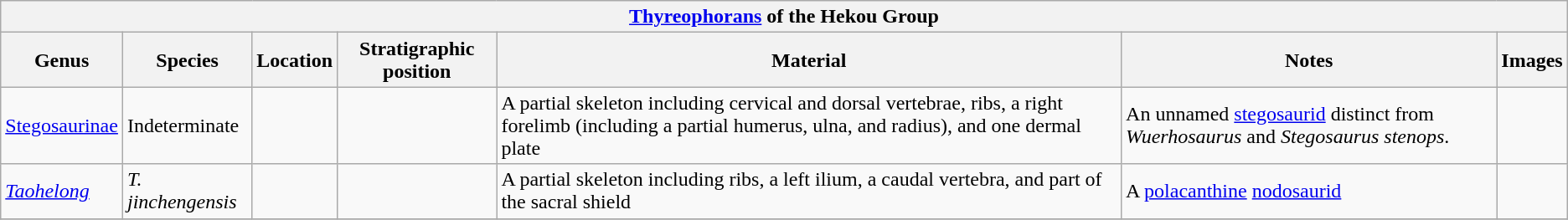<table class="wikitable" align="center">
<tr>
<th colspan="7" align="center"><a href='#'>Thyreophorans</a> of the Hekou Group</th>
</tr>
<tr>
<th>Genus</th>
<th>Species</th>
<th>Location</th>
<th>Stratigraphic position</th>
<th>Material</th>
<th>Notes</th>
<th>Images</th>
</tr>
<tr>
<td><a href='#'>Stegosaurinae</a></td>
<td>Indeterminate</td>
<td></td>
<td></td>
<td>A partial skeleton including cervical and dorsal vertebrae, ribs, a right forelimb (including a partial humerus, ulna, and radius), and one dermal plate</td>
<td>An unnamed <a href='#'>stegosaurid</a> distinct from <em>Wuerhosaurus</em> and <em>Stegosaurus stenops</em>.</td>
<td></td>
</tr>
<tr>
<td><em><a href='#'>Taohelong</a></em></td>
<td><em>T. jinchengensis</em></td>
<td></td>
<td></td>
<td>A partial skeleton including ribs, a left ilium, a caudal vertebra, and part of the sacral shield</td>
<td>A <a href='#'>polacanthine</a> <a href='#'>nodosaurid</a></td>
<td></td>
</tr>
<tr>
</tr>
</table>
